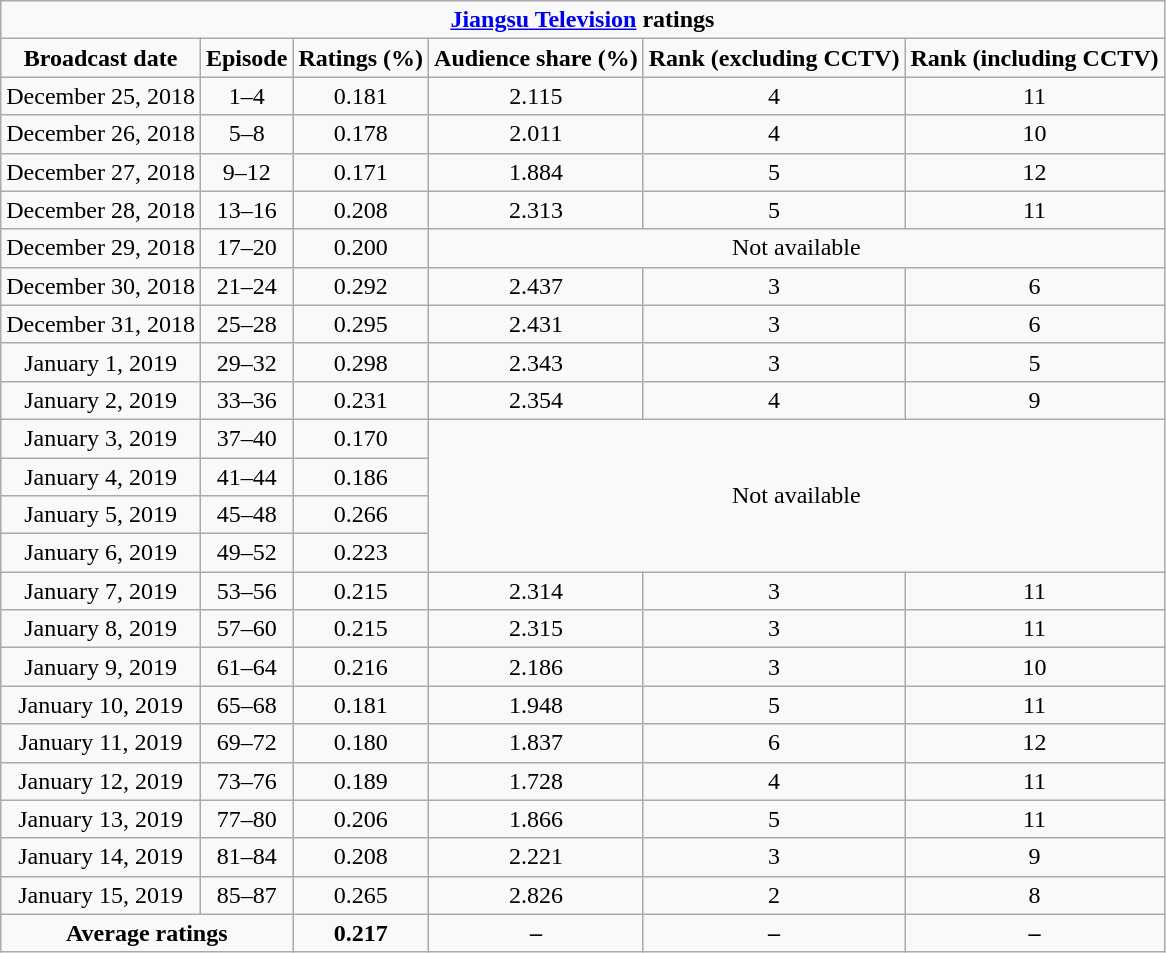<table class="wikitable sortable mw-collapsible jquery-tablesorter" style="text-align:center">
<tr>
<td colspan="6"><strong><a href='#'>Jiangsu Television</a> ratings</strong></td>
</tr>
<tr>
<td><strong>Broadcast date</strong></td>
<td><strong>Episode</strong></td>
<td><strong>Ratings (%)</strong></td>
<td><strong>Audience share (%)</strong></td>
<td><strong>Rank (excluding CCTV)</strong></td>
<td><strong>Rank (including CCTV)</strong></td>
</tr>
<tr>
<td>December 25, 2018</td>
<td>1–4</td>
<td>0.181</td>
<td>2.115</td>
<td>4</td>
<td>11</td>
</tr>
<tr>
<td>December 26, 2018</td>
<td>5–8</td>
<td>0.178</td>
<td>2.011</td>
<td>4</td>
<td>10</td>
</tr>
<tr>
<td>December 27, 2018</td>
<td>9–12</td>
<td>0.171</td>
<td>1.884</td>
<td>5</td>
<td>12</td>
</tr>
<tr>
<td>December 28, 2018</td>
<td>13–16</td>
<td>0.208</td>
<td>2.313</td>
<td>5</td>
<td>11</td>
</tr>
<tr>
<td>December 29, 2018</td>
<td>17–20</td>
<td>0.200</td>
<td colspan="3" rowspan="1">Not available</td>
</tr>
<tr>
<td>December 30, 2018</td>
<td>21–24</td>
<td>0.292</td>
<td>2.437</td>
<td>3</td>
<td>6</td>
</tr>
<tr>
<td>December 31, 2018</td>
<td>25–28</td>
<td>0.295</td>
<td>2.431</td>
<td>3</td>
<td>6</td>
</tr>
<tr>
<td>January 1, 2019</td>
<td>29–32</td>
<td>0.298</td>
<td>2.343</td>
<td>3</td>
<td>5</td>
</tr>
<tr>
<td>January 2, 2019</td>
<td>33–36</td>
<td>0.231</td>
<td>2.354</td>
<td>4</td>
<td>9</td>
</tr>
<tr>
<td>January 3, 2019</td>
<td>37–40</td>
<td>0.170</td>
<td colspan="3" rowspan="4">Not available</td>
</tr>
<tr>
<td>January 4, 2019</td>
<td>41–44</td>
<td>0.186</td>
</tr>
<tr>
<td>January 5, 2019</td>
<td>45–48</td>
<td>0.266</td>
</tr>
<tr>
<td>January 6, 2019</td>
<td>49–52</td>
<td>0.223</td>
</tr>
<tr>
<td>January 7, 2019</td>
<td>53–56</td>
<td>0.215</td>
<td>2.314</td>
<td>3</td>
<td>11</td>
</tr>
<tr>
<td>January 8, 2019</td>
<td>57–60</td>
<td>0.215</td>
<td>2.315</td>
<td>3</td>
<td>11</td>
</tr>
<tr>
<td>January 9, 2019</td>
<td>61–64</td>
<td>0.216</td>
<td>2.186</td>
<td>3</td>
<td>10</td>
</tr>
<tr>
<td>January 10, 2019</td>
<td>65–68</td>
<td>0.181</td>
<td>1.948</td>
<td>5</td>
<td>11</td>
</tr>
<tr>
<td>January 11, 2019</td>
<td>69–72</td>
<td>0.180</td>
<td>1.837</td>
<td>6</td>
<td>12</td>
</tr>
<tr>
<td>January 12, 2019</td>
<td>73–76</td>
<td>0.189</td>
<td>1.728</td>
<td>4</td>
<td>11</td>
</tr>
<tr>
<td>January 13, 2019</td>
<td>77–80</td>
<td>0.206</td>
<td>1.866</td>
<td>5</td>
<td>11</td>
</tr>
<tr>
<td>January 14, 2019</td>
<td>81–84</td>
<td>0.208</td>
<td>2.221</td>
<td>3</td>
<td>9</td>
</tr>
<tr>
<td>January 15, 2019</td>
<td>85–87</td>
<td>0.265</td>
<td>2.826</td>
<td>2</td>
<td>8</td>
</tr>
<tr>
<td colspan="2" rowspan="1"><strong>Average ratings</strong></td>
<td><strong>0.217</strong></td>
<td><strong>–</strong></td>
<td><strong>–</strong></td>
<td><strong>–</strong></td>
</tr>
</table>
